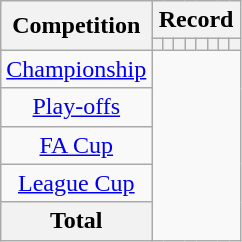<table class="wikitable" style="text-align: center">
<tr>
<th rowspan=2>Competition</th>
<th colspan=8>Record</th>
</tr>
<tr>
<th></th>
<th></th>
<th></th>
<th></th>
<th></th>
<th></th>
<th></th>
<th></th>
</tr>
<tr>
<td><a href='#'>Championship</a><br></td>
</tr>
<tr>
<td><a href='#'>Play-offs</a><br></td>
</tr>
<tr>
<td><a href='#'>FA Cup</a><br></td>
</tr>
<tr>
<td><a href='#'>League Cup</a><br></td>
</tr>
<tr>
<th>Total<br></th>
</tr>
</table>
